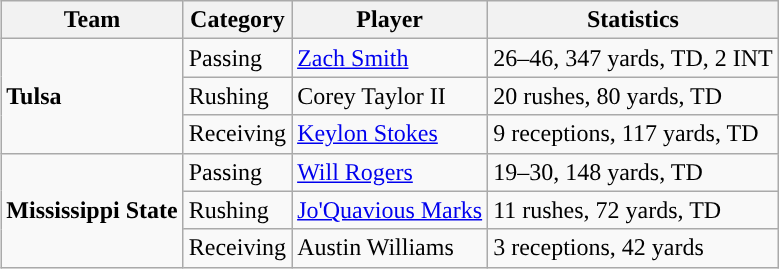<table class="wikitable" style="float: right;">
<tr>
<th>Team</th>
<th>Category</th>
<th>Player</th>
<th>Statistics</th>
</tr>
<tr>
<td rowspan=3><strong>Tulsa</strong></td>
<td>Passing</td>
<td><a href='#'>Zach Smith</a></td>
<td>26–46, 347 yards, TD, 2 INT</td>
</tr>
<tr>
<td>Rushing</td>
<td>Corey Taylor II</td>
<td>20 rushes, 80 yards, TD</td>
</tr>
<tr>
<td>Receiving</td>
<td><a href='#'>Keylon Stokes</a></td>
<td>9 receptions, 117 yards, TD</td>
</tr>
<tr>
<td rowspan=3><strong>Mississippi State</strong></td>
<td>Passing</td>
<td><a href='#'>Will Rogers</a></td>
<td>19–30, 148 yards, TD</td>
</tr>
<tr>
<td>Rushing</td>
<td><a href='#'>Jo'Quavious Marks</a></td>
<td>11 rushes, 72 yards, TD</td>
</tr>
<tr>
<td>Receiving</td>
<td>Austin Williams</td>
<td>3 receptions, 42 yards</td>
</tr>
</table>
